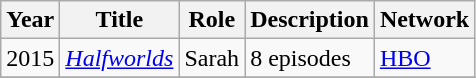<table class="wikitable sortable">
<tr>
<th>Year</th>
<th>Title</th>
<th>Role</th>
<th>Description</th>
<th>Network</th>
</tr>
<tr>
<td>2015</td>
<td><em><a href='#'>Halfworlds</a></em></td>
<td>Sarah</td>
<td>8 episodes</td>
<td><a href='#'>HBO</a></td>
</tr>
<tr>
</tr>
</table>
